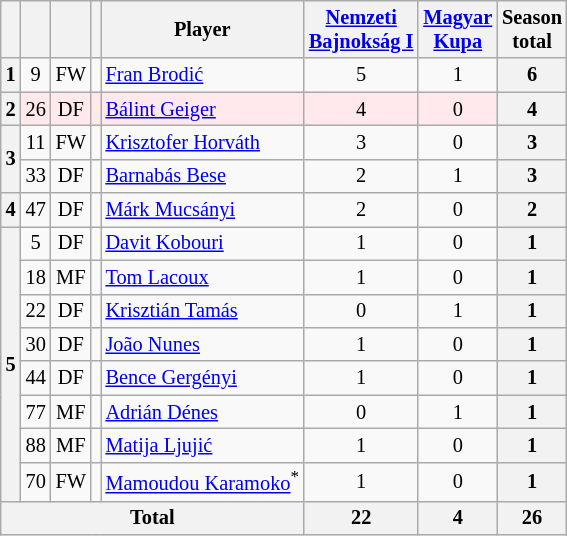<table class="wikitable sortable sticky-header" style="text-align:center; font-size:85%;">
<tr>
<th></th>
<th></th>
<th></th>
<th></th>
<th>Player</th>
<th><a href='#'>Nemzeti<br>Bajnokság I</a></th>
<th><a href='#'>Magyar<br>Kupa</a></th>
<th>Season<br>total</th>
</tr>
<tr>
<th rowspan="1">1</th>
<td>9</td>
<td>FW</td>
<td></td>
<td style="text-align:left;" data-sort-value="Brodic"><a href='#'>Fran Brodić</a></td>
<td>5</td>
<td>1</td>
<th>6</th>
</tr>
<tr bgcolor="#ffe9ec">
<th rowspan="1">2</th>
<td>26</td>
<td>DF</td>
<td></td>
<td style="text-align:left;" data-sort-value="Geiger"><a href='#'>Bálint Geiger</a></td>
<td>4</td>
<td>0</td>
<th>4</th>
</tr>
<tr>
<th rowspan="2">3</th>
<td>11</td>
<td>FW</td>
<td></td>
<td style="text-align:left;" data-sort-value="HorvathK"><a href='#'>Krisztofer Horváth</a></td>
<td>3</td>
<td>0</td>
<th>3</th>
</tr>
<tr>
<td>33</td>
<td>DF</td>
<td></td>
<td style="text-align:left;" data-sort-value="Bese"><a href='#'>Barnabás Bese</a></td>
<td>2</td>
<td>1</td>
<th>3</th>
</tr>
<tr>
<th rowspan="1">4</th>
<td>47</td>
<td>DF</td>
<td></td>
<td style="text-align:left;" data-sort-value="Mucsanyi"><a href='#'>Márk Mucsányi</a></td>
<td>2</td>
<td>0</td>
<th>2</th>
</tr>
<tr>
<th rowspan="8">5</th>
<td>5</td>
<td>DF</td>
<td></td>
<td style="text-align:left;" data-sort-value="Kobouri"><a href='#'>Davit Kobouri</a></td>
<td>1</td>
<td>0</td>
<th>1</th>
</tr>
<tr>
<td>18</td>
<td>MF</td>
<td></td>
<td style="text-align:left;" data-sort-value="Lacoux"><a href='#'>Tom Lacoux</a></td>
<td>1</td>
<td>0</td>
<th>1</th>
</tr>
<tr>
<td>22</td>
<td>DF</td>
<td></td>
<td style="text-align:left;" data-sort-value="Tamas"><a href='#'>Krisztián Tamás</a></td>
<td>0</td>
<td>1</td>
<th>1</th>
</tr>
<tr>
<td>30</td>
<td>DF</td>
<td></td>
<td style="text-align:left;" data-sort-value="Nunes"><a href='#'>João Nunes</a></td>
<td>1</td>
<td>0</td>
<th>1</th>
</tr>
<tr>
<td>44</td>
<td>DF</td>
<td></td>
<td style="text-align:left;" data-sort-value="Gergenyi"><a href='#'>Bence Gergényi</a></td>
<td>1</td>
<td>0</td>
<th>1</th>
</tr>
<tr>
<td>77</td>
<td>MF</td>
<td></td>
<td style="text-align:left;" data-sort-value="Denes"><a href='#'>Adrián Dénes</a></td>
<td>0</td>
<td>1</td>
<th>1</th>
</tr>
<tr>
<td>88</td>
<td>MF</td>
<td></td>
<td style="text-align:left;" data-sort-value="Ljujic"><a href='#'>Matija Ljujić</a></td>
<td>1</td>
<td>0</td>
<th>1</th>
</tr>
<tr>
<td>70</td>
<td>FW</td>
<td></td>
<td style="text-align:left;" data-sort-value="Karamoko"><a href='#'>Mamoudou Karamoko</a><sup>*</sup></td>
<td>1</td>
<td>0</td>
<th>1</th>
</tr>
<tr>
<th colspan="5">Total</th>
<th>22</th>
<th>4</th>
<th>26</th>
</tr>
</table>
